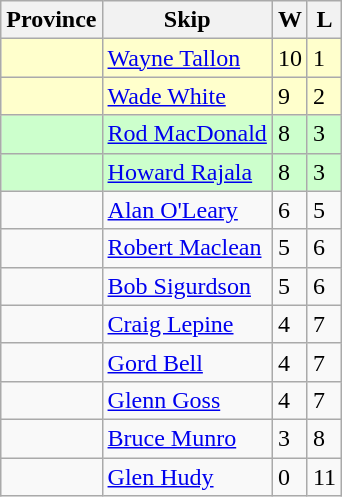<table class=wikitable>
<tr>
<th>Province</th>
<th>Skip</th>
<th>W</th>
<th>L</th>
</tr>
<tr bgcolor=#ffffcc>
<td></td>
<td><a href='#'>Wayne Tallon</a></td>
<td>10</td>
<td>1</td>
</tr>
<tr bgcolor=#ffffcc>
<td></td>
<td><a href='#'>Wade White</a></td>
<td>9</td>
<td>2</td>
</tr>
<tr bgcolor=#ccffcc>
<td></td>
<td><a href='#'>Rod MacDonald</a></td>
<td>8</td>
<td>3</td>
</tr>
<tr bgcolor=#ccffcc>
<td></td>
<td><a href='#'>Howard Rajala</a></td>
<td>8</td>
<td>3</td>
</tr>
<tr>
<td></td>
<td><a href='#'>Alan O'Leary</a></td>
<td>6</td>
<td>5</td>
</tr>
<tr>
<td></td>
<td><a href='#'>Robert Maclean</a></td>
<td>5</td>
<td>6</td>
</tr>
<tr>
<td></td>
<td><a href='#'>Bob Sigurdson</a></td>
<td>5</td>
<td>6</td>
</tr>
<tr>
<td></td>
<td><a href='#'>Craig Lepine</a></td>
<td>4</td>
<td>7</td>
</tr>
<tr>
<td></td>
<td><a href='#'>Gord Bell</a></td>
<td>4</td>
<td>7</td>
</tr>
<tr>
<td></td>
<td><a href='#'>Glenn Goss</a></td>
<td>4</td>
<td>7</td>
</tr>
<tr>
<td></td>
<td><a href='#'>Bruce Munro</a></td>
<td>3</td>
<td>8</td>
</tr>
<tr>
<td></td>
<td><a href='#'>Glen Hudy</a></td>
<td>0</td>
<td>11</td>
</tr>
</table>
